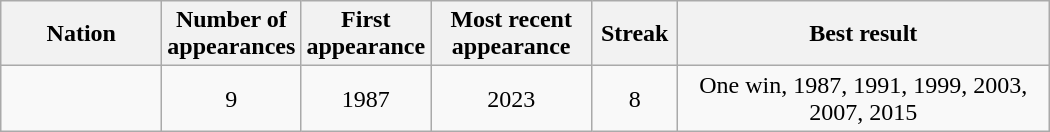<table class="wikitable sortable" style="text-align:center">
<tr>
<th width="100">Nation</th>
<th width="60">Number of appearances</th>
<th width="60">First appearance</th>
<th width="100">Most recent appearance</th>
<th width="50">Streak</th>
<th width="240">Best result</th>
</tr>
<tr>
<td align=left></td>
<td>9</td>
<td>1987</td>
<td>2023</td>
<td>8</td>
<td>One win, 1987, 1991, 1999, 2003, 2007, 2015</td>
</tr>
</table>
